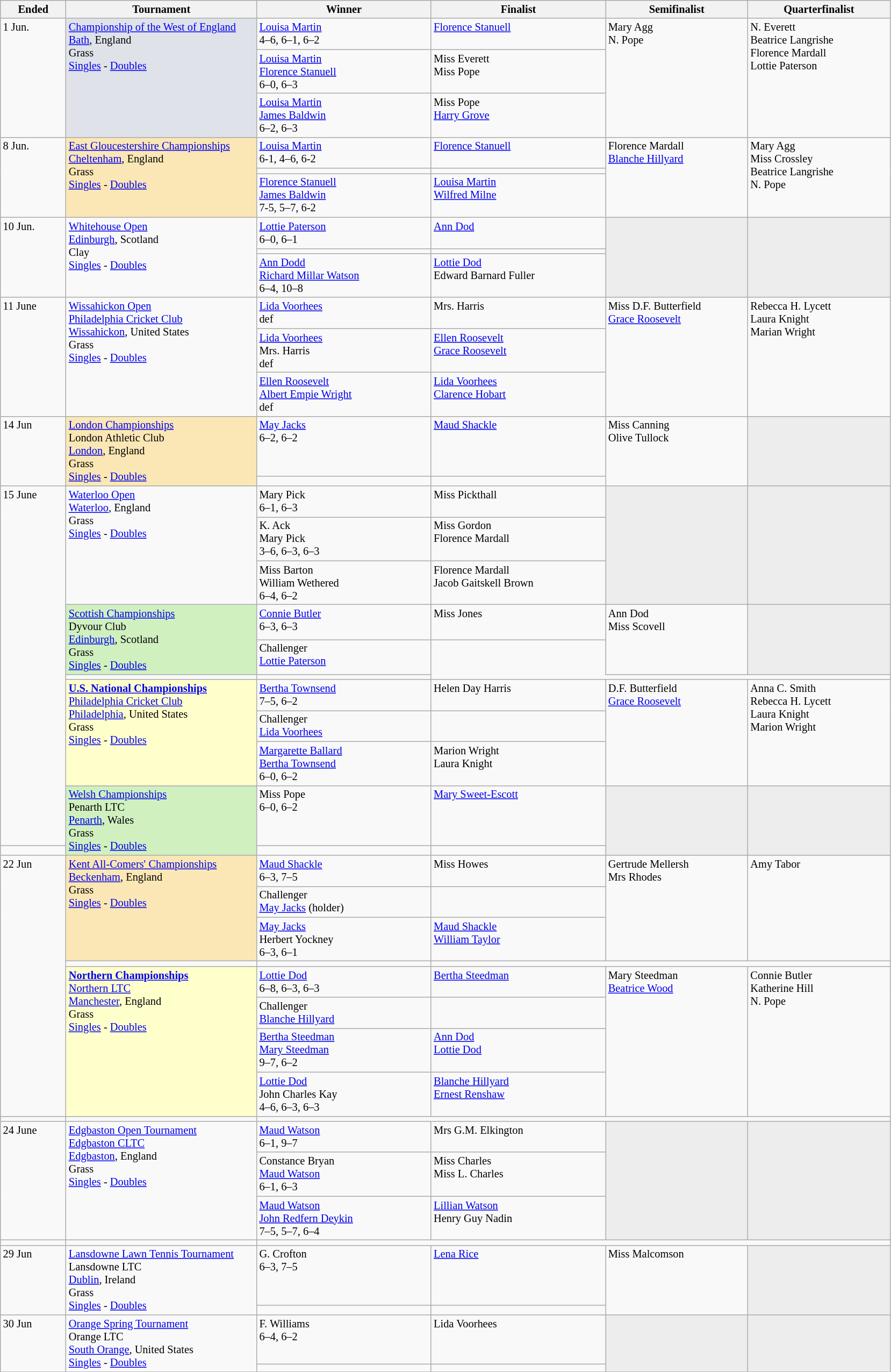<table class="wikitable" style="font-size:85%;">
<tr>
<th width="75">Ended</th>
<th width="230">Tournament</th>
<th width="210">Winner</th>
<th width="210">Finalist</th>
<th width="170">Semifinalist</th>
<th width="170">Quarterfinalist</th>
</tr>
<tr valign=top>
<td rowspan=3>1 Jun.</td>
<td style="background:#dfe2e9" rowspan=3><a href='#'>Championship of the West of England</a><br><a href='#'>Bath</a>, England<br>Grass<br><a href='#'>Singles</a> - <a href='#'>Doubles</a></td>
<td> <a href='#'>Louisa Martin</a><br>4–6, 6–1, 6–2</td>
<td> <a href='#'>Florence Stanuell</a></td>
<td rowspan=3> Mary Agg <br> N. Pope</td>
<td rowspan=3> N. Everett <br> Beatrice Langrishe  <br> Florence Mardall <br> Lottie Paterson</td>
</tr>
<tr valign=top>
<td> <a href='#'>Louisa Martin</a><br> <a href='#'>Florence Stanuell</a><br>6–0, 6–3</td>
<td> Miss Everett<br> Miss Pope</td>
</tr>
<tr valign=top>
<td> <a href='#'>Louisa Martin</a><br> <a href='#'>James Baldwin</a><br>6–2, 6–3</td>
<td> Miss Pope<br> <a href='#'>Harry Grove</a></td>
</tr>
<tr valign=top>
<td rowspan=3>8 Jun.</td>
<td style="background:#fae7b5" rowspan=3><a href='#'>East Gloucestershire Championships</a><br><a href='#'>Cheltenham</a>, England<br>Grass<br><a href='#'>Singles</a> - <a href='#'>Doubles</a></td>
<td> <a href='#'>Louisa Martin</a><br>6-1, 4–6, 6-2</td>
<td> <a href='#'>Florence Stanuell</a></td>
<td rowspan=3> Florence Mardall <br> <a href='#'>Blanche Hillyard</a></td>
<td rowspan=3> Mary Agg <br>  Miss Crossley<br> Beatrice Langrishe <br>  N. Pope</td>
</tr>
<tr valign=top>
<td></td>
<td></td>
</tr>
<tr valign=top>
<td> <a href='#'>Florence Stanuell</a><br> <a href='#'>James Baldwin</a><br>7-5, 5–7, 6-2</td>
<td> <a href='#'>Louisa Martin</a><br> <a href='#'>Wilfred Milne</a></td>
</tr>
<tr valign=top>
<td rowspan=3>10 Jun.</td>
<td rowspan=3><a href='#'>Whitehouse Open</a><br><a href='#'>Edinburgh</a>, Scotland<br>Clay<br><a href='#'>Singles</a> - <a href='#'>Doubles</a></td>
<td> <a href='#'>Lottie Paterson</a><br>6–0, 6–1</td>
<td> <a href='#'>Ann Dod</a></td>
<td style="background:#ededed;" rowspan=3></td>
<td style="background:#ededed;" rowspan=3></td>
</tr>
<tr valign=top>
<td></td>
<td></td>
</tr>
<tr valign=top>
<td> <a href='#'>Ann Dodd</a><br> <a href='#'>Richard Millar Watson</a><br>6–4, 10–8</td>
<td> <a href='#'>Lottie Dod</a><br> Edward Barnard Fuller</td>
</tr>
<tr valign=top>
<td rowspan=3>11 June</td>
<td rowspan=3><a href='#'>Wissahickon Open</a><br><a href='#'>Philadelphia Cricket Club</a><br><a href='#'>Wissahickon</a>, United States<br>Grass<br><a href='#'>Singles</a> - <a href='#'>Doubles</a></td>
<td> <a href='#'>Lida Voorhees</a><br>def</td>
<td> Mrs. Harris</td>
<td rowspan=3> Miss D.F. Butterfield<br> <a href='#'>Grace Roosevelt</a></td>
<td rowspan=3> Rebecca H. Lycett<br> Laura Knight<br> Marian Wright</td>
</tr>
<tr valign=top>
<td> <a href='#'>Lida Voorhees</a><br> Mrs. Harris <br>def</td>
<td> <a href='#'>Ellen Roosevelt</a><br> <a href='#'>Grace Roosevelt</a></td>
</tr>
<tr valign=top>
<td> <a href='#'>Ellen Roosevelt</a><br> <a href='#'>Albert Empie Wright</a><br>def</td>
<td> <a href='#'>Lida Voorhees</a><br>  <a href='#'>Clarence Hobart</a></td>
</tr>
<tr valign=top>
<td rowspan=2>14 Jun</td>
<td style="background:#fae7b5" rowspan=2><a href='#'>London Championships</a><br>London Athletic Club<br><a href='#'>London</a>, England<br>Grass<br><a href='#'>Singles</a> - <a href='#'>Doubles</a></td>
<td> <a href='#'>May Jacks</a><br>6–2, 6–2</td>
<td> <a href='#'>Maud Shackle</a></td>
<td rowspan=2> Miss Canning<br>  Olive Tullock</td>
<td style="background:#ededed;" rowspan=2></td>
</tr>
<tr valign=top>
<td></td>
<td></td>
</tr>
<tr valign=top>
<td rowspan=10>15 June</td>
<td rowspan=3><a href='#'>Waterloo Open</a><br><a href='#'>Waterloo</a>, England<br>Grass<br><a href='#'>Singles</a> - <a href='#'>Doubles</a></td>
<td> Mary Pick<br>6–1, 6–3</td>
<td> Miss Pickthall</td>
<td style="background:#ededed;" rowspan=3></td>
<td style="background:#ededed;" rowspan=3></td>
</tr>
<tr valign=top>
<td> K. Ack<br> Mary Pick<br>3–6, 6–3, 6–3</td>
<td> Miss Gordon<br> Florence Mardall</td>
</tr>
<tr valign=top>
<td> Miss Barton<br> William Wethered<br>6–4, 6–2</td>
<td> Florence Mardall<br> Jacob Gaitskell Brown</td>
</tr>
<tr valign=top>
<td style="background:#d0f0c0" rowspan=2><a href='#'>Scottish Championships</a><br>Dyvour Club<br><a href='#'>Edinburgh</a>, Scotland<br>Grass<br><a href='#'>Singles</a> - <a href='#'>Doubles</a></td>
<td> <a href='#'>Connie Butler</a><br>6–3, 6–3</td>
<td> Miss Jones</td>
<td rowspan=2> Ann Dod <br> Miss Scovell</td>
<td style="background:#ededed;" rowspan=2></td>
</tr>
<tr valign=top>
<td>Challenger<br> <a href='#'>Lottie Paterson</a></td>
</tr>
<tr valign=top>
<td></td>
<td></td>
</tr>
<tr valign=top>
<td style="background:#ffc;" rowspan=3><strong><a href='#'>U.S. National Championships</a></strong><br><a href='#'>Philadelphia Cricket Club</a><br><a href='#'>Philadelphia</a>, United States<br>Grass<br><a href='#'>Singles</a> - <a href='#'>Doubles</a></td>
<td> <a href='#'>Bertha Townsend</a><br>7–5, 6–2</td>
<td>  Helen Day Harris</td>
<td rowspan=3> D.F. Butterfield<br>  <a href='#'>Grace Roosevelt</a></td>
<td rowspan=3> Anna C. Smith<br>  Rebecca H. Lycett<br>  Laura Knight<br>  Marion Wright</td>
</tr>
<tr valign=top>
<td>Challenger<br> <a href='#'>Lida Voorhees</a></td>
</tr>
<tr valign=top>
<td> <a href='#'>Margarette Ballard</a><br> <a href='#'>Bertha Townsend</a><br>6–0, 6–2</td>
<td> Marion Wright<br> Laura Knight</td>
</tr>
<tr valign=top>
<td style="background:#d0f0c0" rowspan=2><a href='#'>Welsh Championships</a><br>Penarth LTC<br><a href='#'>Penarth</a>, Wales<br>Grass<br><a href='#'>Singles</a> - <a href='#'>Doubles</a></td>
<td> Miss Pope<br>6–0, 6–2</td>
<td> <a href='#'>Mary Sweet-Escott</a></td>
<td style="background:#ededed;" rowspan=2></td>
<td style="background:#ededed;" rowspan=2></td>
</tr>
<tr valign=top>
<td></td>
<td></td>
</tr>
<tr valign=top>
<td rowspan=8>22 Jun</td>
<td style="background:#fae7b5" rowspan=3><a href='#'>Kent All-Comers' Championships</a><br><a href='#'>Beckenham</a>, England<br>Grass<br><a href='#'>Singles</a> - <a href='#'>Doubles</a></td>
<td> <a href='#'>Maud Shackle</a><br>6–3, 7–5</td>
<td> Miss Howes</td>
<td rowspan=3> Gertrude Mellersh <br> Mrs Rhodes</td>
<td rowspan=3> Amy Tabor</td>
</tr>
<tr valign=top>
<td>Challenger<br> <a href='#'>May Jacks</a> (holder)</td>
</tr>
<tr valign=top>
<td> <a href='#'>May Jacks</a> <br> Herbert Yockney<br>6–3, 6–1</td>
<td> <a href='#'>Maud Shackle</a><br> <a href='#'>William Taylor</a></td>
</tr>
<tr valign=top>
<td></td>
<td></td>
</tr>
<tr valign=top>
<td style="background:#ffc;" rowspan=4><strong><a href='#'>Northern Championships</a></strong><br><a href='#'>Northern LTC</a><br><a href='#'>Manchester</a>, England<br>Grass<br><a href='#'>Singles</a> - <a href='#'>Doubles</a></td>
<td> <a href='#'>Lottie Dod</a><br>6–8, 6–3, 6–3</td>
<td> <a href='#'>Bertha Steedman</a></td>
<td rowspan=4> Mary Steedman<br>  <a href='#'>Beatrice Wood</a></td>
<td rowspan=4> Connie Butler <br> Katherine Hill <br> N. Pope</td>
</tr>
<tr valign=top>
<td>Challenger<br> <a href='#'>Blanche Hillyard</a></td>
</tr>
<tr valign=top>
<td> <a href='#'>Bertha Steedman</a><br> <a href='#'>Mary Steedman</a><br>9–7, 6–2</td>
<td> <a href='#'>Ann Dod</a><br> <a href='#'>Lottie Dod</a></td>
</tr>
<tr valign=top>
<td> <a href='#'>Lottie Dod</a><br> John Charles Kay<br>4–6, 6–3, 6–3</td>
<td> <a href='#'>Blanche Hillyard</a><br> <a href='#'>Ernest Renshaw</a></td>
</tr>
<tr valign=top>
<td></td>
<td></td>
</tr>
<tr valign=top>
<td rowspan=3>24 June</td>
<td rowspan=3><a href='#'>Edgbaston Open Tournament</a><br><a href='#'>Edgbaston CLTC</a><br><a href='#'>Edgbaston</a>, England<br>Grass<br><a href='#'>Singles</a> - <a href='#'>Doubles</a></td>
<td> <a href='#'>Maud Watson</a><br>6–1, 9–7</td>
<td> Mrs G.M. Elkington</td>
<td style="background:#ededed;" rowspan=3></td>
<td style="background:#ededed;" rowspan=3></td>
</tr>
<tr valign=top>
<td> Constance Bryan<br> <a href='#'>Maud Watson</a><br>6–1, 6–3</td>
<td> Miss Charles<br> Miss L. Charles</td>
</tr>
<tr valign=top>
<td> <a href='#'>Maud Watson</a><br> <a href='#'>John Redfern Deykin</a><br>7–5, 5–7, 6–4</td>
<td> <a href='#'>Lillian Watson</a><br> Henry Guy Nadin</td>
</tr>
<tr valign=top>
<td></td>
<td></td>
</tr>
<tr valign=top>
<td rowspan=2>29 Jun</td>
<td rowspan=2><a href='#'>Lansdowne Lawn Tennis Tournament</a><br>Lansdowne LTC<br><a href='#'>Dublin</a>, Ireland<br>Grass<br><a href='#'>Singles</a> - <a href='#'>Doubles</a></td>
<td> G. Crofton<br>6–3, 7–5</td>
<td> <a href='#'>Lena Rice</a></td>
<td rowspan=2> Miss Malcomson</td>
<td style="background:#ededed;" rowspan=2></td>
</tr>
<tr valign=top>
<td></td>
<td></td>
</tr>
<tr valign=top>
<td rowspan=2>30 Jun</td>
<td rowspan=2><a href='#'>Orange Spring Tournament</a><br>Orange LTC<br><a href='#'>South Orange</a>, United States<br><a href='#'>Singles</a> - <a href='#'>Doubles</a></td>
<td> F. Williams<br>6–4, 6–2</td>
<td>  Lida Voorhees</td>
<td style="background:#ededed;" rowspan=2></td>
<td style="background:#ededed;" rowspan=2></td>
</tr>
<tr valign=top>
<td></td>
<td></td>
</tr>
<tr valign=top>
</tr>
</table>
